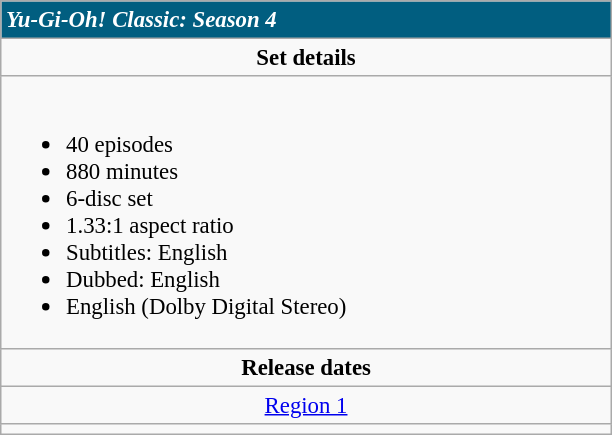<table class="wikitable" style="font-size: 95%;">
<tr style="background:#015E80; color:white;">
<td colspan="8"><strong><em>Yu-Gi-Oh! Classic: Season 4</em></strong></td>
</tr>
<tr valign="top">
<td align="center" width="400" colspan="4"><strong>Set details</strong></td>
</tr>
<tr valign="top">
<td colspan="4" align="left" width="400"><br><ul><li>40 episodes</li><li>880 minutes</li><li>6-disc set</li><li>1.33:1 aspect ratio</li><li>Subtitles: English</li><li>Dubbed: English</li><li>English (Dolby Digital Stereo)</li></ul></td>
</tr>
<tr>
<td colspan="8" align="center"><strong>Release dates</strong></td>
</tr>
<tr>
<td align="center" rowspan="1" colspan="8" align="center"><a href='#'>Region 1</a></td>
</tr>
<tr>
<td align="center" colspan="8" align="center"></td>
</tr>
</table>
